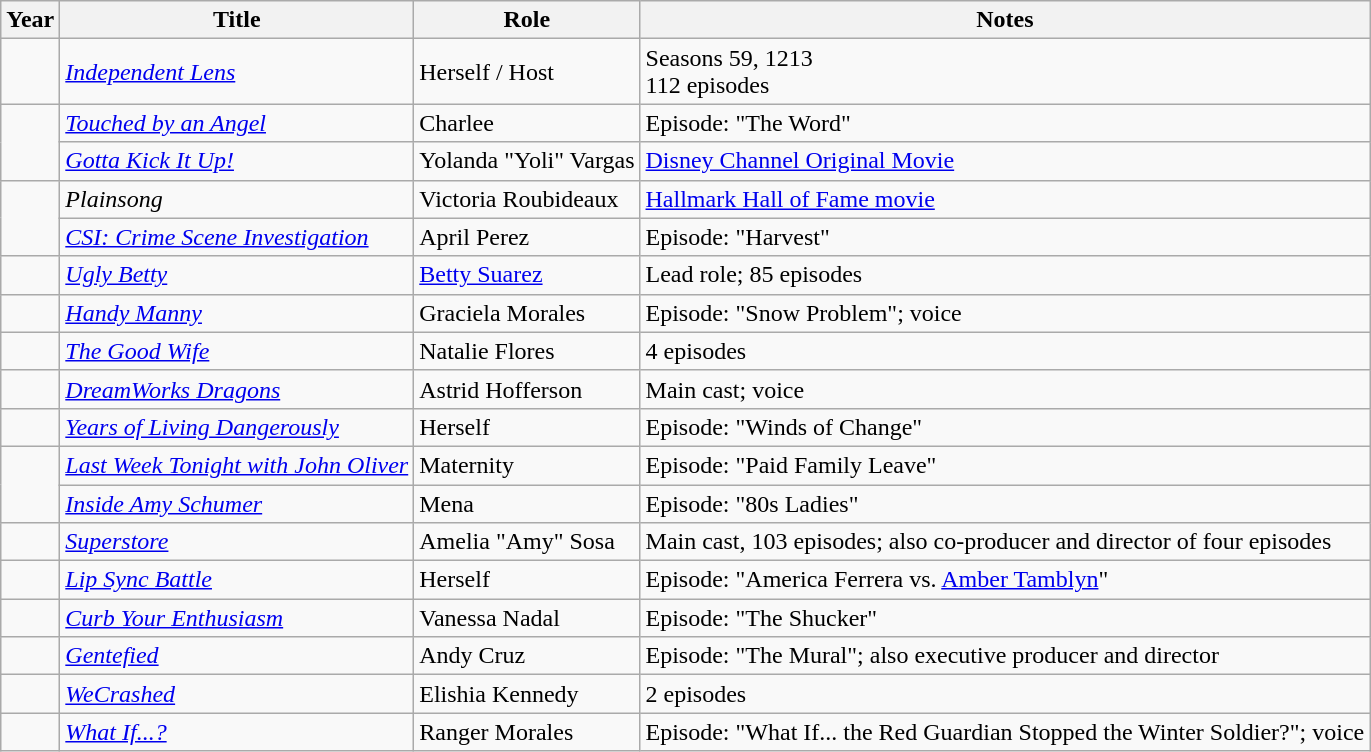<table class="wikitable sortable">
<tr>
<th>Year</th>
<th>Title</th>
<th>Role</th>
<th class="unsortable">Notes</th>
</tr>
<tr>
<td></td>
<td><em><a href='#'>Independent Lens</a></em></td>
<td>Herself / Host</td>
<td>Seasons 59, 1213<br>112 episodes</td>
</tr>
<tr>
<td rowspan="2"></td>
<td><em><a href='#'>Touched by an Angel</a></em></td>
<td>Charlee</td>
<td>Episode: "The Word"</td>
</tr>
<tr>
<td><em><a href='#'>Gotta Kick It Up!</a></em></td>
<td>Yolanda "Yoli" Vargas</td>
<td><a href='#'>Disney Channel Original Movie</a></td>
</tr>
<tr>
<td rowspan="2"></td>
<td><em>Plainsong</em></td>
<td>Victoria Roubideaux</td>
<td><a href='#'>Hallmark Hall of Fame movie</a></td>
</tr>
<tr>
<td><em><a href='#'>CSI: Crime Scene Investigation</a></em></td>
<td>April Perez</td>
<td>Episode: "Harvest"</td>
</tr>
<tr>
<td></td>
<td><em><a href='#'>Ugly Betty</a></em></td>
<td><a href='#'>Betty Suarez</a></td>
<td>Lead role; 85 episodes</td>
</tr>
<tr>
<td></td>
<td><em><a href='#'>Handy Manny</a></em></td>
<td>Graciela Morales</td>
<td>Episode: "Snow Problem"; voice</td>
</tr>
<tr>
<td></td>
<td><em><a href='#'>The Good Wife</a></em></td>
<td>Natalie Flores</td>
<td>4 episodes</td>
</tr>
<tr>
<td></td>
<td><em><a href='#'>DreamWorks Dragons</a></em></td>
<td>Astrid Hofferson</td>
<td>Main cast; voice</td>
</tr>
<tr>
<td></td>
<td><em><a href='#'>Years of Living Dangerously</a></em></td>
<td>Herself</td>
<td>Episode: "Winds of Change"</td>
</tr>
<tr>
<td rowspan="2"></td>
<td><em><a href='#'>Last Week Tonight with John Oliver</a></em></td>
<td>Maternity</td>
<td>Episode: "Paid Family Leave"</td>
</tr>
<tr>
<td><em><a href='#'>Inside Amy Schumer</a></em></td>
<td>Mena</td>
<td>Episode: "80s Ladies"</td>
</tr>
<tr>
<td></td>
<td><em><a href='#'>Superstore</a></em></td>
<td>Amelia "Amy" Sosa</td>
<td>Main cast, 103 episodes; also co-producer and director of four episodes</td>
</tr>
<tr>
<td></td>
<td><em><a href='#'>Lip Sync Battle</a></em></td>
<td>Herself</td>
<td>Episode: "America Ferrera vs. <a href='#'>Amber Tamblyn</a>"</td>
</tr>
<tr>
<td></td>
<td><em><a href='#'>Curb Your Enthusiasm</a></em></td>
<td>Vanessa Nadal</td>
<td>Episode: "The Shucker"</td>
</tr>
<tr>
<td></td>
<td><em><a href='#'>Gentefied</a></em></td>
<td>Andy Cruz</td>
<td>Episode: "The Mural"; also executive producer and director</td>
</tr>
<tr>
<td></td>
<td><em><a href='#'>WeCrashed</a></em></td>
<td>Elishia Kennedy</td>
<td>2 episodes</td>
</tr>
<tr>
<td></td>
<td><em><a href='#'>What If...?</a></em></td>
<td>Ranger Morales</td>
<td>Episode: "What If... the Red Guardian Stopped the Winter Soldier?"; voice</td>
</tr>
</table>
